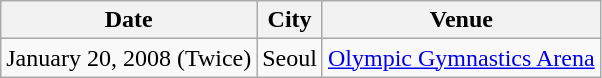<table class="wikitable" style="text-align:center;">
<tr>
<th>Date</th>
<th>City</th>
<th>Venue</th>
</tr>
<tr>
<td>January 20, 2008 (Twice)</td>
<td>Seoul</td>
<td><a href='#'>Olympic Gymnastics Arena</a></td>
</tr>
</table>
